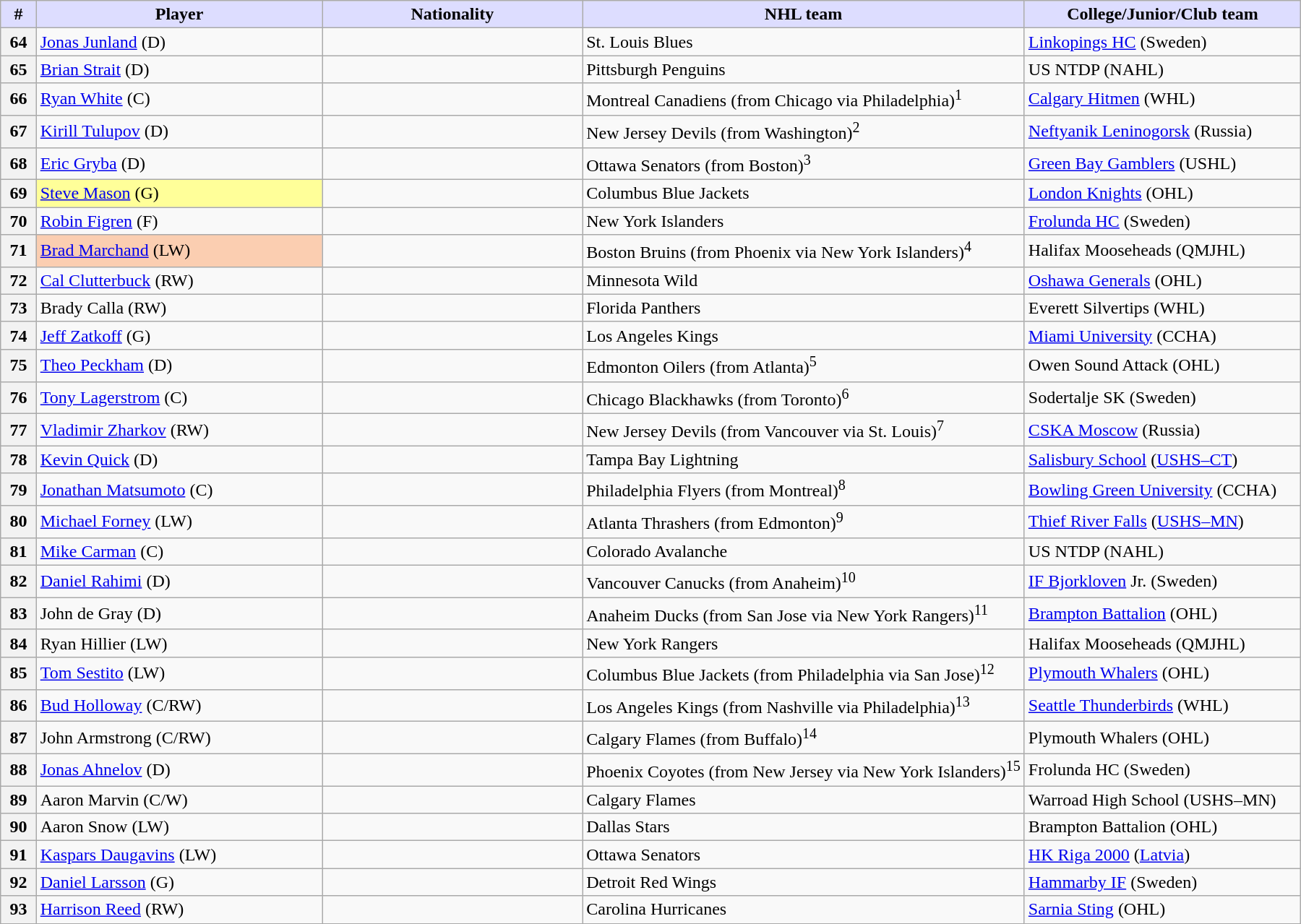<table class="wikitable">
<tr>
<th style="background:#ddf; width:2.75%;">#</th>
<th style="background:#ddf; width:22.0%;">Player</th>
<th style="background:#ddf; width:20.0%;">Nationality</th>
<th style="background:#ddf; width:34.0%;">NHL team</th>
<th style="background:#ddf; width:100.0%;">College/Junior/Club team</th>
</tr>
<tr>
<th>64</th>
<td><a href='#'>Jonas Junland</a> (D)</td>
<td></td>
<td>St. Louis Blues</td>
<td><a href='#'>Linkopings HC</a> (Sweden)</td>
</tr>
<tr>
<th>65</th>
<td><a href='#'>Brian Strait</a> (D)</td>
<td></td>
<td>Pittsburgh Penguins</td>
<td>US NTDP (NAHL)</td>
</tr>
<tr>
<th>66</th>
<td><a href='#'>Ryan White</a> (C)</td>
<td></td>
<td>Montreal Canadiens (from Chicago via Philadelphia)<sup>1</sup></td>
<td><a href='#'>Calgary Hitmen</a> (WHL)</td>
</tr>
<tr>
<th>67</th>
<td><a href='#'>Kirill Tulupov</a> (D)</td>
<td></td>
<td>New Jersey Devils (from Washington)<sup>2</sup></td>
<td><a href='#'>Neftyanik Leninogorsk</a> (Russia)</td>
</tr>
<tr>
<th>68</th>
<td><a href='#'>Eric Gryba</a> (D)</td>
<td></td>
<td>Ottawa Senators (from Boston)<sup>3</sup></td>
<td><a href='#'>Green Bay Gamblers</a> (USHL)</td>
</tr>
<tr>
<th>69</th>
<td bgcolor="#FFFF99"><a href='#'>Steve Mason</a> (G)</td>
<td></td>
<td>Columbus Blue Jackets</td>
<td><a href='#'>London Knights</a> (OHL)</td>
</tr>
<tr>
<th>70</th>
<td><a href='#'>Robin Figren</a> (F)</td>
<td></td>
<td>New York Islanders</td>
<td><a href='#'>Frolunda HC</a> (Sweden)</td>
</tr>
<tr>
<th>71</th>
<td bgcolor="#FBCEB1"><a href='#'>Brad Marchand</a> (LW)</td>
<td></td>
<td>Boston Bruins (from Phoenix via New York Islanders)<sup>4</sup></td>
<td>Halifax Mooseheads (QMJHL)</td>
</tr>
<tr>
<th>72</th>
<td><a href='#'>Cal Clutterbuck</a> (RW)</td>
<td></td>
<td>Minnesota Wild</td>
<td><a href='#'>Oshawa Generals</a> (OHL)</td>
</tr>
<tr>
<th>73</th>
<td>Brady Calla (RW)</td>
<td></td>
<td>Florida Panthers</td>
<td>Everett Silvertips (WHL)</td>
</tr>
<tr>
<th>74</th>
<td><a href='#'>Jeff Zatkoff</a> (G)</td>
<td></td>
<td>Los Angeles Kings</td>
<td><a href='#'>Miami University</a> (CCHA)</td>
</tr>
<tr>
<th>75</th>
<td><a href='#'>Theo Peckham</a> (D)</td>
<td></td>
<td>Edmonton Oilers (from Atlanta)<sup>5</sup></td>
<td>Owen Sound Attack (OHL)</td>
</tr>
<tr>
<th>76</th>
<td><a href='#'>Tony Lagerstrom</a> (C)</td>
<td></td>
<td>Chicago Blackhawks (from Toronto)<sup>6</sup></td>
<td>Sodertalje SK (Sweden)</td>
</tr>
<tr>
<th>77</th>
<td><a href='#'>Vladimir Zharkov</a> (RW)</td>
<td></td>
<td>New Jersey Devils (from Vancouver via St. Louis)<sup>7</sup></td>
<td><a href='#'>CSKA Moscow</a> (Russia)</td>
</tr>
<tr>
<th>78</th>
<td><a href='#'>Kevin Quick</a> (D)</td>
<td></td>
<td>Tampa Bay Lightning</td>
<td><a href='#'>Salisbury School</a> (<a href='#'>USHS–CT</a>)</td>
</tr>
<tr>
<th>79</th>
<td><a href='#'>Jonathan Matsumoto</a> (C)</td>
<td></td>
<td>Philadelphia Flyers (from Montreal)<sup>8</sup></td>
<td><a href='#'>Bowling Green University</a> (CCHA)</td>
</tr>
<tr>
<th>80</th>
<td><a href='#'>Michael Forney</a> (LW)</td>
<td></td>
<td>Atlanta Thrashers (from Edmonton)<sup>9</sup></td>
<td><a href='#'>Thief River Falls</a> (<a href='#'>USHS–MN</a>)</td>
</tr>
<tr>
<th>81</th>
<td><a href='#'>Mike Carman</a> (C)</td>
<td></td>
<td>Colorado Avalanche</td>
<td>US NTDP (NAHL)</td>
</tr>
<tr>
<th>82</th>
<td><a href='#'>Daniel Rahimi</a> (D)</td>
<td></td>
<td>Vancouver Canucks (from Anaheim)<sup>10</sup></td>
<td><a href='#'>IF Bjorkloven</a> Jr. (Sweden)</td>
</tr>
<tr>
<th>83</th>
<td>John de Gray (D)</td>
<td></td>
<td>Anaheim Ducks (from San Jose via New York Rangers)<sup>11</sup></td>
<td><a href='#'>Brampton Battalion</a> (OHL)</td>
</tr>
<tr>
<th>84</th>
<td>Ryan Hillier (LW)</td>
<td></td>
<td>New York Rangers</td>
<td>Halifax Mooseheads (QMJHL)</td>
</tr>
<tr>
<th>85</th>
<td><a href='#'>Tom Sestito</a> (LW)</td>
<td></td>
<td>Columbus Blue Jackets (from Philadelphia via San Jose)<sup>12</sup></td>
<td><a href='#'>Plymouth Whalers</a> (OHL)</td>
</tr>
<tr>
<th>86</th>
<td><a href='#'>Bud Holloway</a> (C/RW)</td>
<td></td>
<td>Los Angeles Kings (from Nashville via Philadelphia)<sup>13</sup></td>
<td><a href='#'>Seattle Thunderbirds</a> (WHL)</td>
</tr>
<tr>
<th>87</th>
<td>John Armstrong (C/RW)</td>
<td></td>
<td>Calgary Flames (from Buffalo)<sup>14</sup></td>
<td>Plymouth Whalers (OHL)</td>
</tr>
<tr>
<th>88</th>
<td><a href='#'>Jonas Ahnelov</a> (D)</td>
<td></td>
<td>Phoenix Coyotes (from New Jersey via New York Islanders)<sup>15</sup></td>
<td>Frolunda HC (Sweden)</td>
</tr>
<tr>
<th>89</th>
<td>Aaron Marvin (C/W)</td>
<td></td>
<td>Calgary Flames</td>
<td>Warroad High School (USHS–MN)</td>
</tr>
<tr>
<th>90</th>
<td>Aaron Snow (LW)</td>
<td></td>
<td>Dallas Stars</td>
<td>Brampton Battalion (OHL)</td>
</tr>
<tr>
<th>91</th>
<td><a href='#'>Kaspars Daugavins</a> (LW)</td>
<td></td>
<td>Ottawa Senators</td>
<td><a href='#'>HK Riga 2000</a> (<a href='#'>Latvia</a>)</td>
</tr>
<tr>
<th>92</th>
<td><a href='#'>Daniel Larsson</a> (G)</td>
<td></td>
<td>Detroit Red Wings</td>
<td><a href='#'>Hammarby IF</a> (Sweden)</td>
</tr>
<tr>
<th>93</th>
<td><a href='#'>Harrison Reed</a> (RW)</td>
<td></td>
<td>Carolina Hurricanes</td>
<td><a href='#'>Sarnia Sting</a> (OHL)</td>
</tr>
</table>
